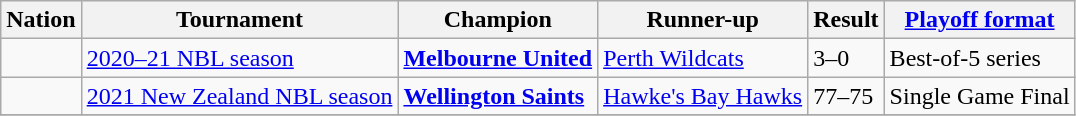<table class="wikitable">
<tr>
<th>Nation</th>
<th>Tournament</th>
<th>Champion</th>
<th>Runner-up</th>
<th>Result</th>
<th><a href='#'>Playoff format</a></th>
</tr>
<tr>
<td></td>
<td><a href='#'>2020–21 NBL season</a></td>
<td><strong><a href='#'>Melbourne United</a></strong></td>
<td><a href='#'>Perth Wildcats</a></td>
<td>3–0</td>
<td>Best-of-5 series</td>
</tr>
<tr>
<td></td>
<td><a href='#'>2021 New Zealand NBL season</a></td>
<td><strong><a href='#'>Wellington Saints</a></strong></td>
<td><a href='#'>Hawke's Bay Hawks</a></td>
<td>77–75</td>
<td>Single Game Final</td>
</tr>
<tr>
</tr>
</table>
